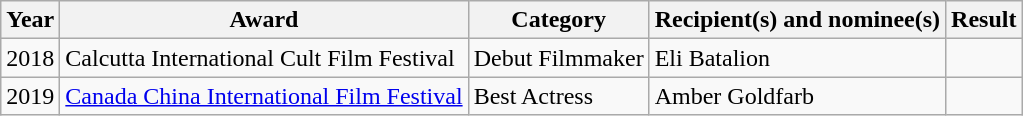<table class="wikitable">
<tr>
<th>Year</th>
<th>Award</th>
<th>Category</th>
<th>Recipient(s) and nominee(s)</th>
<th>Result</th>
</tr>
<tr>
<td>2018</td>
<td>Calcutta International Cult Film Festival</td>
<td>Debut Filmmaker</td>
<td>Eli Batalion</td>
<td></td>
</tr>
<tr>
<td>2019</td>
<td><a href='#'>Canada China International Film Festival</a></td>
<td>Best Actress</td>
<td>Amber Goldfarb</td>
<td></td>
</tr>
</table>
